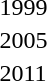<table>
<tr>
<td>1999</td>
<td></td>
<td></td>
<td></td>
</tr>
<tr>
<td>2005</td>
<td></td>
<td></td>
<td></td>
</tr>
<tr>
<td>2011</td>
<td></td>
<td></td>
<td></td>
</tr>
<tr>
</tr>
</table>
